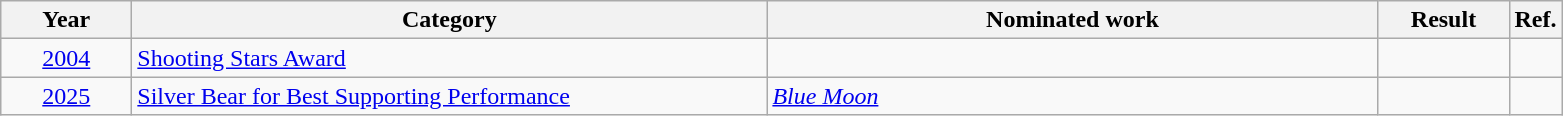<table class=wikitable>
<tr>
<th scope="col" style="width:5em;">Year</th>
<th scope="col" style="width:26em;">Category</th>
<th scope="col" style="width:25em;">Nominated work</th>
<th scope="col" style="width:5em;">Result</th>
<th>Ref.</th>
</tr>
<tr>
<td style="text-align:center;"><a href='#'>2004</a></td>
<td><a href='#'>Shooting Stars Award</a></td>
<td></td>
<td></td>
<td></td>
</tr>
<tr>
<td style="text-align:center;"><a href='#'>2025</a></td>
<td><a href='#'>Silver Bear for Best Supporting Performance</a></td>
<td><em><a href='#'>Blue Moon</a></em></td>
<td></td>
<td></td>
</tr>
</table>
